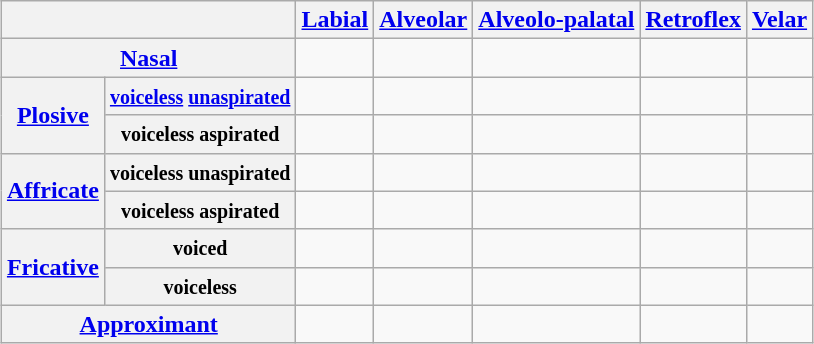<table class="wikitable" style="text-align:center; margin:1em auto 1em auto">
<tr>
<th colspan=2> </th>
<th><a href='#'>Labial</a></th>
<th><a href='#'>Alveolar</a></th>
<th><a href='#'>Alveolo-palatal</a></th>
<th><a href='#'>Retroflex</a></th>
<th><a href='#'>Velar</a></th>
</tr>
<tr>
<th colspan=2><a href='#'>Nasal</a></th>
<td></td>
<td></td>
<td></td>
<td> </td>
<td></td>
</tr>
<tr>
<th rowspan=2><a href='#'>Plosive</a></th>
<th><small> <a href='#'>voiceless</a> <a href='#'>unaspirated</a></small></th>
<td></td>
<td></td>
<td> </td>
<td> </td>
<td></td>
</tr>
<tr>
<th><small>voiceless aspirated</small></th>
<td></td>
<td></td>
<td> </td>
<td> </td>
<td></td>
</tr>
<tr>
<th rowspan=2><a href='#'>Affricate</a></th>
<th><small>voiceless unaspirated</small></th>
<td> </td>
<td></td>
<td></td>
<td></td>
<td> </td>
</tr>
<tr>
<th><small>voiceless aspirated</small></th>
<td> </td>
<td></td>
<td></td>
<td></td>
<td> </td>
</tr>
<tr>
<th rowspan=2><a href='#'>Fricative</a></th>
<th><small>voiced</small></th>
<td> </td>
<td> </td>
<td> </td>
<td></td>
<td></td>
</tr>
<tr>
<th><small>voiceless</small></th>
<td></td>
<td></td>
<td></td>
<td></td>
<td></td>
</tr>
<tr>
<th colspan=2><a href='#'>Approximant</a></th>
<td> </td>
<td></td>
<td> </td>
<td> </td>
<td></td>
</tr>
</table>
